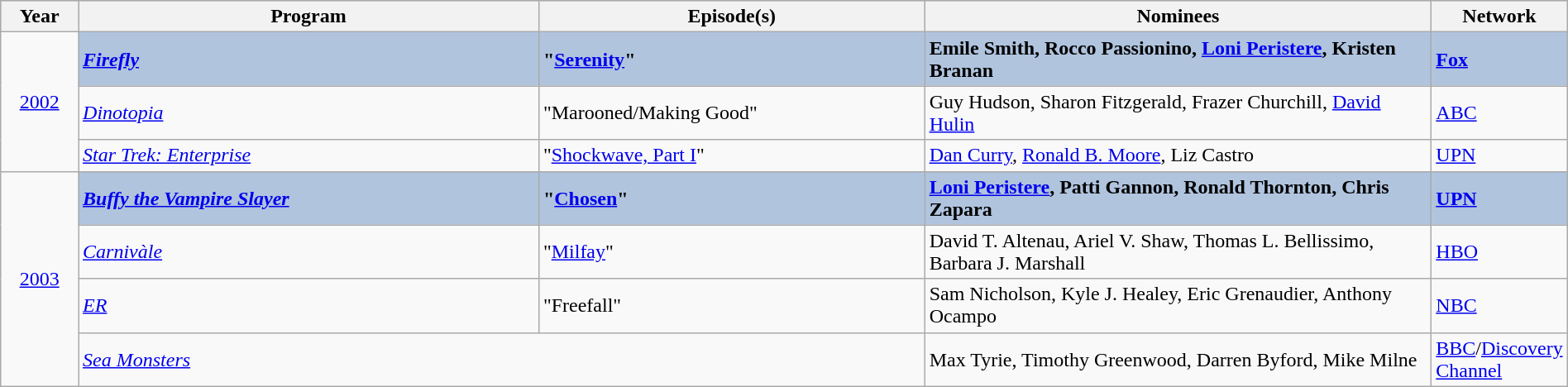<table class="wikitable" style="width:100%">
<tr bgcolor="#bebebe">
<th width="5%">Year</th>
<th width="30%">Program</th>
<th width="25%">Episode(s)</th>
<th width="33%">Nominees</th>
<th width="8%">Network</th>
</tr>
<tr>
<td rowspan="3" style="text-align:center;"><a href='#'>2002</a><br></td>
<td style="background:#B0C4DE;"><strong><em><a href='#'>Firefly</a></em></strong></td>
<td style="background:#B0C4DE;"><strong>"<a href='#'>Serenity</a>"</strong></td>
<td style="background:#B0C4DE;"><strong>Emile Smith, Rocco Passionino, <a href='#'>Loni Peristere</a>, Kristen Branan</strong></td>
<td style="background:#B0C4DE;"><strong><a href='#'>Fox</a></strong></td>
</tr>
<tr>
<td><em><a href='#'>Dinotopia</a></em></td>
<td>"Marooned/Making Good"</td>
<td>Guy Hudson, Sharon Fitzgerald, Frazer Churchill, <a href='#'>David Hulin</a></td>
<td><a href='#'>ABC</a></td>
</tr>
<tr>
<td><em><a href='#'>Star Trek: Enterprise</a></em></td>
<td>"<a href='#'>Shockwave, Part I</a>"</td>
<td><a href='#'>Dan Curry</a>, <a href='#'>Ronald B. Moore</a>, Liz Castro</td>
<td><a href='#'>UPN</a></td>
</tr>
<tr>
<td rowspan="4" style="text-align:center;"><a href='#'>2003</a><br></td>
<td style="background:#B0C4DE;"><strong><em><a href='#'>Buffy the Vampire Slayer</a></em></strong></td>
<td style="background:#B0C4DE;"><strong>"<a href='#'>Chosen</a>"</strong></td>
<td style="background:#B0C4DE;"><strong><a href='#'>Loni Peristere</a>, Patti Gannon, Ronald Thornton, Chris Zapara</strong></td>
<td style="background:#B0C4DE;"><strong><a href='#'>UPN</a></strong></td>
</tr>
<tr>
<td><em><a href='#'>Carnivàle</a></em></td>
<td>"<a href='#'>Milfay</a>"</td>
<td>David T. Altenau, Ariel V. Shaw, Thomas L. Bellissimo, Barbara J. Marshall</td>
<td><a href='#'>HBO</a></td>
</tr>
<tr>
<td><em><a href='#'>ER</a></em></td>
<td>"Freefall"</td>
<td>Sam Nicholson, Kyle J. Healey, Eric Grenaudier, Anthony Ocampo</td>
<td><a href='#'>NBC</a></td>
</tr>
<tr>
<td colspan="2"><em><a href='#'>Sea Monsters</a></em></td>
<td>Max Tyrie, Timothy Greenwood, Darren Byford, Mike Milne</td>
<td><a href='#'>BBC</a>/<a href='#'>Discovery Channel</a></td>
</tr>
</table>
